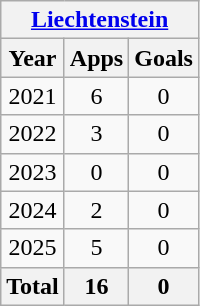<table class="wikitable" style="text-align:center">
<tr>
<th colspan="5"><a href='#'>Liechtenstein</a></th>
</tr>
<tr>
<th>Year</th>
<th>Apps</th>
<th>Goals</th>
</tr>
<tr>
<td>2021</td>
<td>6</td>
<td>0</td>
</tr>
<tr>
<td>2022</td>
<td>3</td>
<td>0</td>
</tr>
<tr>
<td>2023</td>
<td>0</td>
<td>0</td>
</tr>
<tr>
<td>2024</td>
<td>2</td>
<td>0</td>
</tr>
<tr>
<td>2025</td>
<td>5</td>
<td>0</td>
</tr>
<tr>
<th colspan="1">Total</th>
<th>16</th>
<th>0</th>
</tr>
</table>
